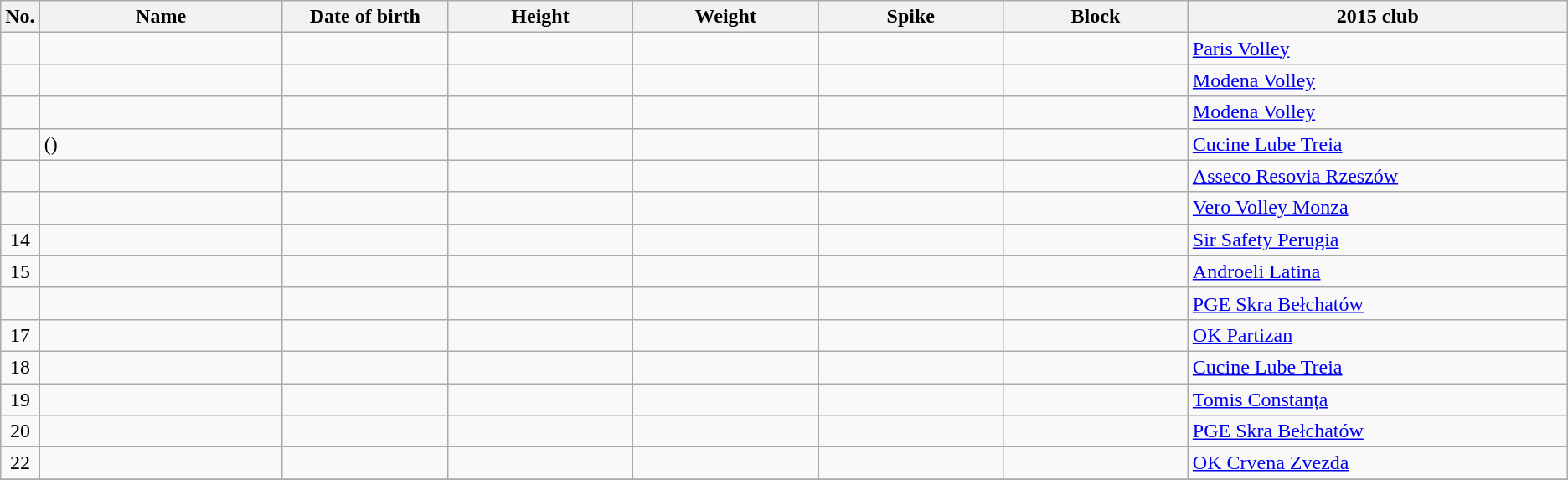<table class="wikitable sortable" style="font-size:100%; text-align:center;">
<tr>
<th>No.</th>
<th style="width:12em">Name</th>
<th style="width:8em">Date of birth</th>
<th style="width:9em">Height</th>
<th style="width:9em">Weight</th>
<th style="width:9em">Spike</th>
<th style="width:9em">Block</th>
<th style="width:19em">2015 club</th>
</tr>
<tr>
<td></td>
<td align=left></td>
<td align=right></td>
<td></td>
<td></td>
<td></td>
<td></td>
<td align=left> <a href='#'>Paris Volley</a></td>
</tr>
<tr>
<td></td>
<td align=left></td>
<td align=right></td>
<td></td>
<td></td>
<td></td>
<td></td>
<td align=left> <a href='#'>Modena Volley</a></td>
</tr>
<tr>
<td></td>
<td align=left></td>
<td align=right></td>
<td></td>
<td></td>
<td></td>
<td></td>
<td align=left> <a href='#'>Modena Volley</a></td>
</tr>
<tr>
<td></td>
<td align=left> ()</td>
<td align=right></td>
<td></td>
<td></td>
<td></td>
<td></td>
<td align=left> <a href='#'>Cucine Lube Treia</a></td>
</tr>
<tr>
<td></td>
<td align=left></td>
<td align=right></td>
<td></td>
<td></td>
<td></td>
<td></td>
<td align=left> <a href='#'>Asseco Resovia Rzeszów</a></td>
</tr>
<tr>
<td></td>
<td align=left></td>
<td align=right></td>
<td></td>
<td></td>
<td></td>
<td></td>
<td align=left> <a href='#'>Vero Volley Monza</a></td>
</tr>
<tr>
<td>14</td>
<td align=left></td>
<td align=right></td>
<td></td>
<td></td>
<td></td>
<td></td>
<td align=left> <a href='#'>Sir Safety Perugia</a></td>
</tr>
<tr>
<td>15</td>
<td align=left></td>
<td align=right></td>
<td></td>
<td></td>
<td></td>
<td></td>
<td align=left> <a href='#'>Androeli Latina</a></td>
</tr>
<tr>
<td></td>
<td align=left></td>
<td align=right></td>
<td></td>
<td></td>
<td></td>
<td></td>
<td align=left> <a href='#'>PGE Skra Bełchatów</a></td>
</tr>
<tr>
<td>17</td>
<td align=left></td>
<td align=right></td>
<td></td>
<td></td>
<td></td>
<td></td>
<td align=left> <a href='#'>OK Partizan</a></td>
</tr>
<tr>
<td>18</td>
<td align=left></td>
<td align=right></td>
<td></td>
<td></td>
<td></td>
<td></td>
<td align=left> <a href='#'>Cucine Lube Treia</a></td>
</tr>
<tr>
<td>19</td>
<td align=left></td>
<td align=right></td>
<td></td>
<td></td>
<td></td>
<td></td>
<td align=left> <a href='#'>Tomis Constanța</a></td>
</tr>
<tr>
<td>20</td>
<td align=left></td>
<td align=right></td>
<td></td>
<td></td>
<td></td>
<td></td>
<td align=left> <a href='#'>PGE Skra Bełchatów</a></td>
</tr>
<tr>
<td>22</td>
<td align=left></td>
<td align=right></td>
<td></td>
<td></td>
<td></td>
<td></td>
<td align=left> <a href='#'>OK Crvena Zvezda</a></td>
</tr>
<tr>
</tr>
</table>
